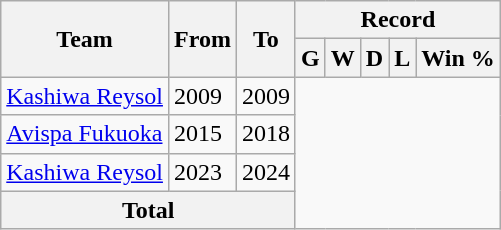<table class="wikitable" style="text-align: center">
<tr>
<th rowspan="2">Team</th>
<th rowspan="2">From</th>
<th rowspan="2">To</th>
<th colspan="5">Record</th>
</tr>
<tr>
<th>G</th>
<th>W</th>
<th>D</th>
<th>L</th>
<th>Win %</th>
</tr>
<tr>
<td align="left"><a href='#'>Kashiwa Reysol</a></td>
<td align="left">2009</td>
<td align="left">2009<br></td>
</tr>
<tr>
<td align="left"><a href='#'>Avispa Fukuoka</a></td>
<td align="left">2015</td>
<td align="left">2018<br></td>
</tr>
<tr>
<td align="left"><a href='#'>Kashiwa Reysol</a></td>
<td align="left">2023</td>
<td align="left">2024<br></td>
</tr>
<tr>
<th colspan="3">Total<br></th>
</tr>
</table>
